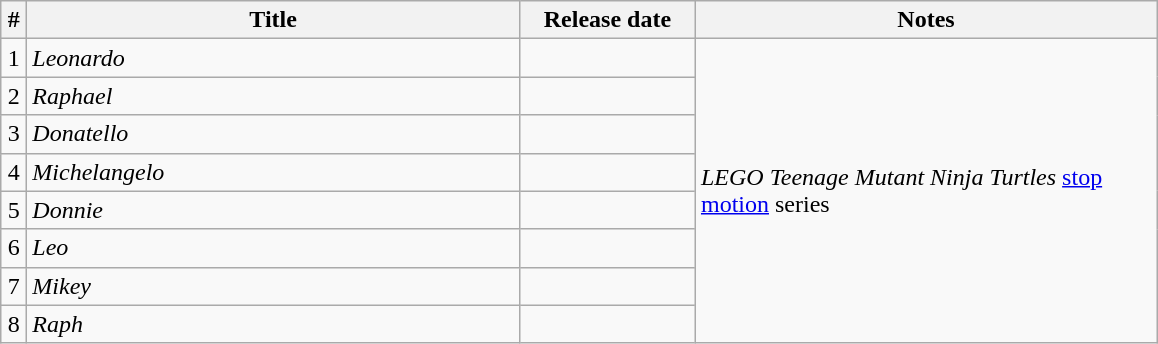<table class="wikitable sortable">
<tr>
<th width=10>#</th>
<th width=321>Title</th>
<th width=110>Release date</th>
<th width=300>Notes</th>
</tr>
<tr>
<td align="center">1</td>
<td><em>Leonardo</em></td>
<td align="right"></td>
<td rowspan="10"><em>LEGO Teenage Mutant Ninja Turtles</em> <a href='#'>stop motion</a> series</td>
</tr>
<tr>
<td align="center">2</td>
<td><em>Raphael</em></td>
<td align="right"></td>
</tr>
<tr>
<td align="center">3</td>
<td><em>Donatello</em></td>
<td align="right"></td>
</tr>
<tr>
<td align="center">4</td>
<td><em>Michelangelo</em></td>
<td align="right"></td>
</tr>
<tr>
<td align="center">5</td>
<td><em>Donnie</em></td>
<td align="right"></td>
</tr>
<tr>
<td align="center">6</td>
<td><em>Leo</em></td>
<td align="right"></td>
</tr>
<tr>
<td align="center">7</td>
<td><em>Mikey</em></td>
<td align="right"></td>
</tr>
<tr>
<td align="center">8</td>
<td><em>Raph</em></td>
<td align="right"></td>
</tr>
</table>
